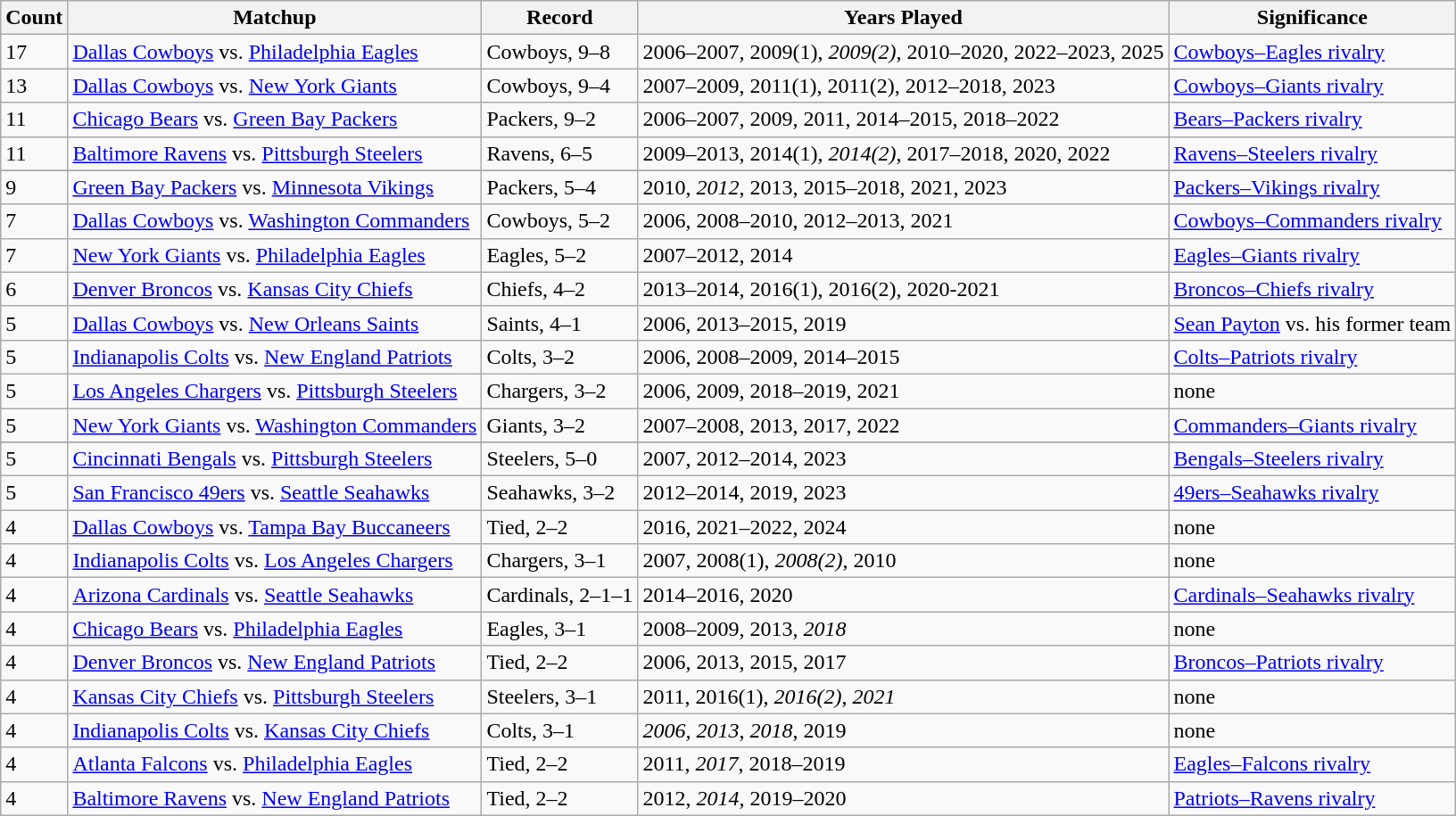<table class="wikitable">
<tr>
<th>Count</th>
<th>Matchup</th>
<th>Record</th>
<th>Years Played</th>
<th>Significance</th>
</tr>
<tr>
<td>17</td>
<td><a href='#'>Dallas Cowboys</a> vs. <a href='#'>Philadelphia Eagles</a></td>
<td>Cowboys, 9–8</td>
<td>2006–2007, 2009(1), <em>2009(2)</em>, 2010–2020, 2022–2023, 2025</td>
<td><a href='#'>Cowboys–Eagles rivalry</a></td>
</tr>
<tr>
<td>13</td>
<td><a href='#'>Dallas Cowboys</a> vs. <a href='#'>New York Giants</a></td>
<td>Cowboys, 9–4</td>
<td>2007–2009, 2011(1), 2011(2), 2012–2018, 2023</td>
<td><a href='#'>Cowboys–Giants rivalry</a></td>
</tr>
<tr>
<td>11</td>
<td><a href='#'>Chicago Bears</a> vs. <a href='#'>Green Bay Packers</a></td>
<td>Packers, 9–2</td>
<td>2006–2007, 2009, 2011, 2014–2015, 2018–2022</td>
<td><a href='#'>Bears–Packers rivalry</a></td>
</tr>
<tr>
<td>11</td>
<td><a href='#'>Baltimore Ravens</a> vs. <a href='#'>Pittsburgh Steelers</a></td>
<td>Ravens, 6–5</td>
<td>2009–2013, 2014(1), <em>2014(2)</em>, 2017–2018, 2020, 2022</td>
<td><a href='#'>Ravens–Steelers rivalry</a></td>
</tr>
<tr>
</tr>
<tr>
<td>9</td>
<td><a href='#'>Green Bay Packers</a> vs. <a href='#'>Minnesota Vikings</a></td>
<td>Packers, 5–4</td>
<td>2010, <em>2012</em>, 2013, 2015–2018, 2021, 2023</td>
<td><a href='#'>Packers–Vikings rivalry</a></td>
</tr>
<tr>
<td>7</td>
<td><a href='#'>Dallas Cowboys</a> vs. <a href='#'>Washington Commanders</a></td>
<td>Cowboys, 5–2</td>
<td>2006, 2008–2010, 2012–2013, 2021</td>
<td><a href='#'>Cowboys–Commanders rivalry</a></td>
</tr>
<tr>
<td>7</td>
<td><a href='#'>New York Giants</a> vs. <a href='#'>Philadelphia Eagles</a></td>
<td>Eagles, 5–2</td>
<td>2007–2012, 2014</td>
<td><a href='#'>Eagles–Giants rivalry</a></td>
</tr>
<tr>
<td>6</td>
<td><a href='#'>Denver Broncos</a> vs. <a href='#'>Kansas City Chiefs</a></td>
<td>Chiefs, 4–2</td>
<td>2013–2014, 2016(1), 2016(2), 2020-2021</td>
<td><a href='#'>Broncos–Chiefs rivalry</a></td>
</tr>
<tr>
<td>5</td>
<td><a href='#'>Dallas Cowboys</a> vs. <a href='#'>New Orleans Saints</a></td>
<td>Saints, 4–1</td>
<td>2006, 2013–2015, 2019</td>
<td><a href='#'>Sean Payton</a> vs. his former team</td>
</tr>
<tr>
<td>5</td>
<td><a href='#'>Indianapolis Colts</a> vs. <a href='#'>New England Patriots</a></td>
<td>Colts, 3–2</td>
<td>2006, 2008–2009, 2014–2015</td>
<td><a href='#'>Colts–Patriots rivalry</a></td>
</tr>
<tr>
<td>5</td>
<td><a href='#'>Los Angeles Chargers</a> vs. <a href='#'>Pittsburgh Steelers</a></td>
<td>Chargers, 3–2</td>
<td>2006, 2009, 2018–2019, 2021</td>
<td>none</td>
</tr>
<tr>
<td>5</td>
<td><a href='#'>New York Giants</a> vs. <a href='#'>Washington Commanders</a></td>
<td>Giants, 3–2</td>
<td>2007–2008, 2013, 2017, 2022</td>
<td><a href='#'>Commanders–Giants rivalry</a></td>
</tr>
<tr>
</tr>
<tr>
<td>5</td>
<td><a href='#'>Cincinnati Bengals</a> vs. <a href='#'>Pittsburgh Steelers</a></td>
<td>Steelers, 5–0</td>
<td>2007, 2012–2014, 2023</td>
<td><a href='#'>Bengals–Steelers rivalry</a></td>
</tr>
<tr>
<td>5</td>
<td><a href='#'>San Francisco 49ers</a> vs. <a href='#'>Seattle Seahawks</a></td>
<td>Seahawks, 3–2</td>
<td>2012–2014, 2019, 2023</td>
<td><a href='#'>49ers–Seahawks rivalry</a></td>
</tr>
<tr>
<td>4</td>
<td><a href='#'>Dallas Cowboys</a> vs. <a href='#'>Tampa Bay Buccaneers</a></td>
<td>Tied, 2–2</td>
<td>2016, 2021–2022, 2024</td>
<td>none</td>
</tr>
<tr>
<td>4</td>
<td><a href='#'>Indianapolis Colts</a> vs. <a href='#'>Los Angeles Chargers</a></td>
<td>Chargers, 3–1</td>
<td>2007, 2008(1), <em>2008(2)</em>, 2010</td>
<td>none</td>
</tr>
<tr>
<td>4</td>
<td><a href='#'>Arizona Cardinals</a> vs. <a href='#'>Seattle Seahawks</a></td>
<td>Cardinals, 2–1–1</td>
<td>2014–2016, 2020</td>
<td><a href='#'>Cardinals–Seahawks rivalry</a></td>
</tr>
<tr>
<td>4</td>
<td><a href='#'>Chicago Bears</a> vs. <a href='#'>Philadelphia Eagles</a></td>
<td>Eagles, 3–1</td>
<td>2008–2009, 2013, <em>2018</em></td>
<td>none</td>
</tr>
<tr>
<td>4</td>
<td><a href='#'>Denver Broncos</a> vs. <a href='#'>New England Patriots</a></td>
<td>Tied, 2–2</td>
<td>2006, 2013, 2015, 2017</td>
<td><a href='#'>Broncos–Patriots rivalry</a></td>
</tr>
<tr>
<td>4</td>
<td><a href='#'>Kansas City Chiefs</a> vs. <a href='#'>Pittsburgh Steelers</a></td>
<td>Steelers, 3–1</td>
<td>2011, 2016(1), <em>2016(2)</em>, <em>2021</em></td>
<td>none</td>
</tr>
<tr>
<td>4</td>
<td><a href='#'>Indianapolis Colts</a> vs. <a href='#'>Kansas City Chiefs</a></td>
<td>Colts, 3–1</td>
<td><em>2006,</em> <em>2013</em>, <em>2018</em>, 2019</td>
<td>none</td>
</tr>
<tr>
<td>4</td>
<td><a href='#'>Atlanta Falcons</a> vs. <a href='#'>Philadelphia Eagles</a></td>
<td>Tied, 2–2</td>
<td>2011, <em>2017</em>, 2018–2019</td>
<td><a href='#'>Eagles–Falcons rivalry</a></td>
</tr>
<tr>
<td>4</td>
<td><a href='#'>Baltimore Ravens</a> vs. <a href='#'>New England Patriots</a></td>
<td>Tied, 2–2</td>
<td>2012, <em>2014</em>, 2019–2020</td>
<td><a href='#'>Patriots–Ravens rivalry</a></td>
</tr>
</table>
